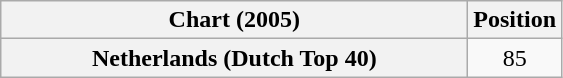<table class="wikitable plainrowheaders">
<tr>
<th scope="col" style="width:19em;">Chart (2005)</th>
<th scope="col">Position</th>
</tr>
<tr>
<th scope="row">Netherlands (Dutch Top 40)</th>
<td style="text-align:center">85</td>
</tr>
</table>
